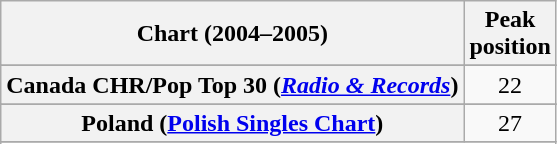<table class="wikitable sortable plainrowheaders" style="text-align:center">
<tr>
<th scope="col">Chart (2004–2005)</th>
<th scope="col">Peak<br>position</th>
</tr>
<tr>
</tr>
<tr>
</tr>
<tr>
<th scope="row">Canada CHR/Pop Top 30 (<em><a href='#'>Radio & Records</a></em>)</th>
<td>22</td>
</tr>
<tr>
</tr>
<tr>
</tr>
<tr>
</tr>
<tr>
</tr>
<tr>
</tr>
<tr>
</tr>
<tr>
</tr>
<tr>
<th scope="row">Poland (<a href='#'>Polish Singles Chart</a>)</th>
<td>27</td>
</tr>
<tr>
</tr>
<tr>
</tr>
<tr>
</tr>
<tr>
</tr>
<tr>
</tr>
<tr>
</tr>
<tr>
</tr>
<tr>
</tr>
<tr>
</tr>
</table>
